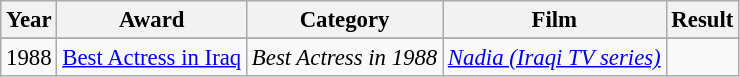<table class="wikitable" style="font-size: 95%;">
<tr>
<th>Year</th>
<th>Award</th>
<th>Category</th>
<th>Film</th>
<th>Result</th>
</tr>
<tr>
</tr>
<tr>
<td>1988</td>
<td><a href='#'>Best Actress in Iraq</a></td>
<td><em>Best Actress in 1988</em></td>
<td><em><a href='#'>Nadia (Iraqi TV series)</a></em></td>
<td></td>
</tr>
</table>
